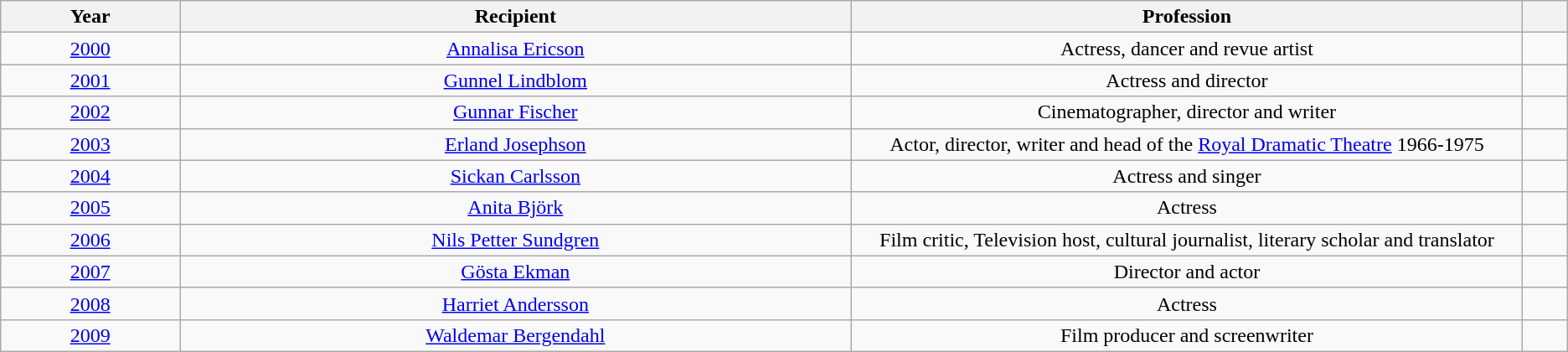<table class="wikitable" style="text-align:center;">
<tr>
<th scope="col" style="width:8%;">Year</th>
<th scope="col" style="width:30%;">Recipient</th>
<th scope="col" style="width:30%;">Profession</th>
<th scope="col" style="width:2%;"></th>
</tr>
<tr>
<td align="center" rowspan=1><a href='#'>2000</a></td>
<td align="center"><a href='#'>Annalisa Ericson</a></td>
<td align="center">Actress, dancer and revue artist</td>
<td></td>
</tr>
<tr>
<td align="center" rowspan=1><a href='#'>2001</a></td>
<td align="center"><a href='#'>Gunnel Lindblom</a></td>
<td align="center">Actress and director</td>
<td></td>
</tr>
<tr>
<td align="center" rowspan=1><a href='#'>2002</a></td>
<td align="center"><a href='#'>Gunnar Fischer</a></td>
<td align="center">Cinematographer, director and writer</td>
<td></td>
</tr>
<tr>
<td align="center" rowspan=1><a href='#'>2003</a></td>
<td align="center"><a href='#'>Erland Josephson</a></td>
<td align="center">Actor, director, writer and head of the <a href='#'>Royal Dramatic Theatre</a> 1966-1975</td>
<td></td>
</tr>
<tr>
<td align="center" rowspan=1><a href='#'>2004</a></td>
<td align="center"><a href='#'>Sickan Carlsson</a></td>
<td align="center">Actress and singer</td>
<td></td>
</tr>
<tr>
<td align="center" rowspan=1><a href='#'>2005</a></td>
<td align="center"><a href='#'>Anita Björk</a></td>
<td align="center">Actress</td>
<td></td>
</tr>
<tr>
<td align="center" rowspan=1><a href='#'>2006</a></td>
<td align="center"><a href='#'>Nils Petter Sundgren</a></td>
<td align="center">Film critic, Television host, cultural journalist, literary scholar and translator</td>
<td></td>
</tr>
<tr>
<td align="center" rowspan=1><a href='#'>2007</a></td>
<td align="center"><a href='#'>Gösta Ekman</a></td>
<td align="center">Director and actor</td>
<td></td>
</tr>
<tr>
<td align="center" rowspan=1><a href='#'>2008</a></td>
<td align="center"><a href='#'>Harriet Andersson</a></td>
<td align="center">Actress</td>
<td></td>
</tr>
<tr>
<td align="center" rowspan=1><a href='#'>2009</a></td>
<td align="center"><a href='#'>Waldemar Bergendahl</a></td>
<td align="center">Film producer and screenwriter</td>
<td></td>
</tr>
</table>
